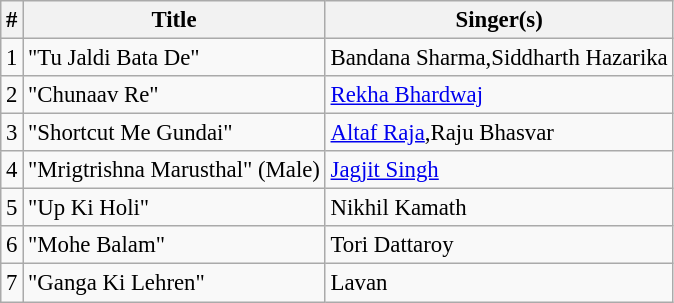<table class="wikitable" style="font-size:95%;">
<tr>
<th>#</th>
<th>Title</th>
<th>Singer(s)</th>
</tr>
<tr>
<td>1</td>
<td>"Tu Jaldi Bata De"</td>
<td>Bandana Sharma,Siddharth Hazarika</td>
</tr>
<tr>
<td>2</td>
<td>"Chunaav Re"</td>
<td><a href='#'>Rekha Bhardwaj</a></td>
</tr>
<tr>
<td>3</td>
<td>"Shortcut Me Gundai"</td>
<td><a href='#'>Altaf Raja</a>,Raju Bhasvar</td>
</tr>
<tr>
<td>4</td>
<td>"Mrigtrishna Marusthal" (Male)</td>
<td><a href='#'>Jagjit Singh</a></td>
</tr>
<tr>
<td>5</td>
<td>"Up Ki Holi"</td>
<td>Nikhil Kamath</td>
</tr>
<tr>
<td>6</td>
<td>"Mohe Balam"</td>
<td>Tori Dattaroy</td>
</tr>
<tr>
<td>7</td>
<td>"Ganga Ki Lehren"</td>
<td>Lavan</td>
</tr>
</table>
